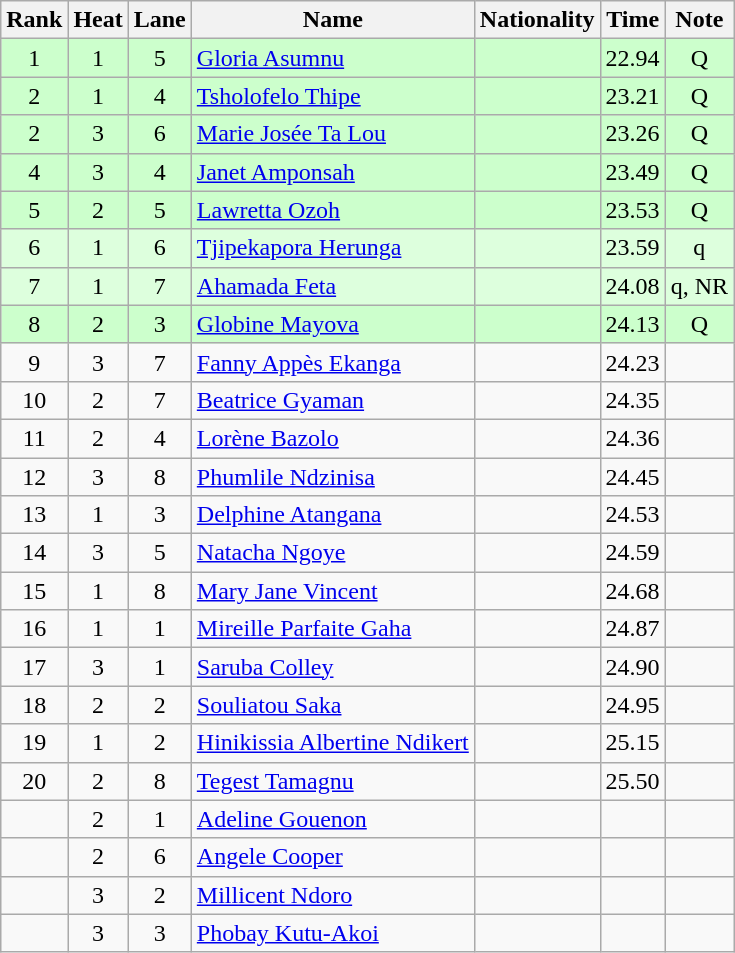<table class="wikitable sortable" style="text-align:center">
<tr>
<th>Rank</th>
<th>Heat</th>
<th>Lane</th>
<th>Name</th>
<th>Nationality</th>
<th>Time</th>
<th>Note</th>
</tr>
<tr bgcolor=ccffcc>
<td>1</td>
<td>1</td>
<td>5</td>
<td align="left"><a href='#'>Gloria Asumnu</a></td>
<td align=left></td>
<td>22.94</td>
<td>Q</td>
</tr>
<tr bgcolor=ccffcc>
<td>2</td>
<td>1</td>
<td>4</td>
<td align="left"><a href='#'>Tsholofelo Thipe</a></td>
<td align=left></td>
<td>23.21</td>
<td>Q</td>
</tr>
<tr bgcolor=ccffcc>
<td>2</td>
<td>3</td>
<td>6</td>
<td align="left"><a href='#'>Marie Josée Ta Lou</a></td>
<td align=left></td>
<td>23.26</td>
<td>Q</td>
</tr>
<tr bgcolor=ccffcc>
<td>4</td>
<td>3</td>
<td>4</td>
<td align="left"><a href='#'>Janet Amponsah</a></td>
<td align=left></td>
<td>23.49</td>
<td>Q</td>
</tr>
<tr bgcolor=ccffcc>
<td>5</td>
<td>2</td>
<td>5</td>
<td align="left"><a href='#'>Lawretta Ozoh</a></td>
<td align=left></td>
<td>23.53</td>
<td>Q</td>
</tr>
<tr bgcolor=ddffdd>
<td>6</td>
<td>1</td>
<td>6</td>
<td align="left"><a href='#'>Tjipekapora Herunga</a></td>
<td align=left></td>
<td>23.59</td>
<td>q</td>
</tr>
<tr bgcolor=ddffdd>
<td>7</td>
<td>1</td>
<td>7</td>
<td align="left"><a href='#'>Ahamada Feta</a></td>
<td align=left></td>
<td>24.08</td>
<td>q, NR</td>
</tr>
<tr bgcolor=ccffcc>
<td>8</td>
<td>2</td>
<td>3</td>
<td align="left"><a href='#'>Globine Mayova</a></td>
<td align=left></td>
<td>24.13</td>
<td>Q</td>
</tr>
<tr>
<td>9</td>
<td>3</td>
<td>7</td>
<td align="left"><a href='#'>Fanny Appès Ekanga</a></td>
<td align=left></td>
<td>24.23</td>
<td></td>
</tr>
<tr>
<td>10</td>
<td>2</td>
<td>7</td>
<td align="left"><a href='#'>Beatrice Gyaman</a></td>
<td align=left></td>
<td>24.35</td>
<td></td>
</tr>
<tr>
<td>11</td>
<td>2</td>
<td>4</td>
<td align="left"><a href='#'>Lorène Bazolo</a></td>
<td align=left></td>
<td>24.36</td>
<td></td>
</tr>
<tr>
<td>12</td>
<td>3</td>
<td>8</td>
<td align="left"><a href='#'>Phumlile Ndzinisa</a></td>
<td align=left></td>
<td>24.45</td>
<td></td>
</tr>
<tr>
<td>13</td>
<td>1</td>
<td>3</td>
<td align="left"><a href='#'>Delphine Atangana</a></td>
<td align=left></td>
<td>24.53</td>
<td></td>
</tr>
<tr>
<td>14</td>
<td>3</td>
<td>5</td>
<td align="left"><a href='#'>Natacha Ngoye</a></td>
<td align=left></td>
<td>24.59</td>
<td></td>
</tr>
<tr>
<td>15</td>
<td>1</td>
<td>8</td>
<td align="left"><a href='#'>Mary Jane Vincent</a></td>
<td align=left></td>
<td>24.68</td>
<td></td>
</tr>
<tr>
<td>16</td>
<td>1</td>
<td>1</td>
<td align="left"><a href='#'>Mireille Parfaite Gaha</a></td>
<td align=left></td>
<td>24.87</td>
<td></td>
</tr>
<tr>
<td>17</td>
<td>3</td>
<td>1</td>
<td align="left"><a href='#'>Saruba Colley</a></td>
<td align=left></td>
<td>24.90</td>
<td></td>
</tr>
<tr>
<td>18</td>
<td>2</td>
<td>2</td>
<td align="left"><a href='#'>Souliatou Saka</a></td>
<td align=left></td>
<td>24.95</td>
<td></td>
</tr>
<tr>
<td>19</td>
<td>1</td>
<td>2</td>
<td align="left"><a href='#'>Hinikissia Albertine Ndikert</a></td>
<td align=left></td>
<td>25.15</td>
<td></td>
</tr>
<tr>
<td>20</td>
<td>2</td>
<td>8</td>
<td align="left"><a href='#'>Tegest Tamagnu</a></td>
<td align=left></td>
<td>25.50</td>
<td></td>
</tr>
<tr>
<td></td>
<td>2</td>
<td>1</td>
<td align="left"><a href='#'>Adeline Gouenon</a></td>
<td align=left></td>
<td></td>
<td></td>
</tr>
<tr>
<td></td>
<td>2</td>
<td>6</td>
<td align="left"><a href='#'>Angele Cooper</a></td>
<td align=left></td>
<td></td>
<td></td>
</tr>
<tr>
<td></td>
<td>3</td>
<td>2</td>
<td align="left"><a href='#'>Millicent Ndoro</a></td>
<td align=left></td>
<td></td>
<td></td>
</tr>
<tr>
<td></td>
<td>3</td>
<td>3</td>
<td align="left"><a href='#'>Phobay Kutu-Akoi</a></td>
<td align=left></td>
<td></td>
<td></td>
</tr>
</table>
